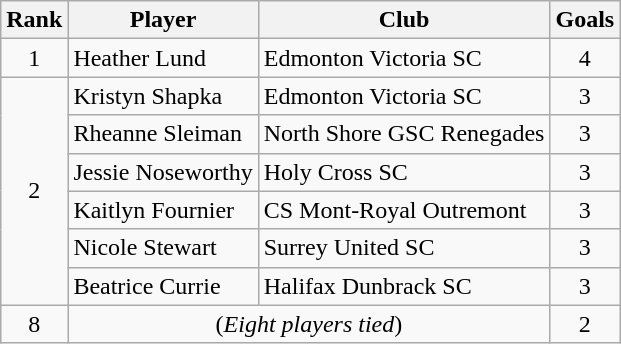<table class="wikitable">
<tr>
<th>Rank</th>
<th>Player</th>
<th>Club</th>
<th>Goals</th>
</tr>
<tr>
<td align=center>1</td>
<td>Heather Lund</td>
<td>Edmonton Victoria SC</td>
<td align=center>4</td>
</tr>
<tr>
<td align=center rowspan=6>2</td>
<td>Kristyn Shapka</td>
<td>Edmonton Victoria SC</td>
<td align=center>3</td>
</tr>
<tr>
<td>Rheanne Sleiman</td>
<td>North Shore GSC Renegades</td>
<td align=center>3</td>
</tr>
<tr>
<td>Jessie Noseworthy</td>
<td>Holy Cross SC</td>
<td align=center>3</td>
</tr>
<tr>
<td>Kaitlyn Fournier</td>
<td>CS Mont-Royal Outremont</td>
<td align=center>3</td>
</tr>
<tr>
<td>Nicole Stewart</td>
<td>Surrey United SC</td>
<td align=center>3</td>
</tr>
<tr>
<td>Beatrice Currie</td>
<td>Halifax Dunbrack SC</td>
<td align=center>3</td>
</tr>
<tr>
<td align=center>8</td>
<td colspan=2 align=center>(<em>Eight players tied</em>)</td>
<td align=center>2</td>
</tr>
</table>
